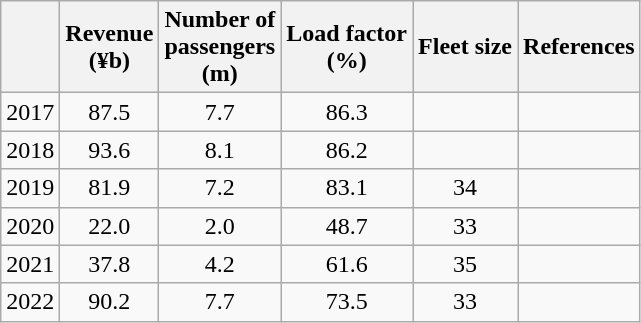<table class="wikitable" style="text-align:center;">
<tr>
<th></th>
<th>Revenue<br>(¥b)</th>
<th>Number of<br>passengers<br>(m)</th>
<th>Load factor<br>(%)</th>
<th>Fleet size</th>
<th>References</th>
</tr>
<tr>
<td style="text-align:left;">2017</td>
<td>87.5</td>
<td>7.7</td>
<td>86.3</td>
<td></td>
<td></td>
</tr>
<tr>
<td style="text-align:left;">2018</td>
<td>93.6</td>
<td>8.1</td>
<td>86.2</td>
<td></td>
<td></td>
</tr>
<tr>
<td style="text-align:left;">2019</td>
<td>81.9</td>
<td>7.2</td>
<td>83.1</td>
<td>34</td>
<td></td>
</tr>
<tr>
<td style="text-align:left;">2020</td>
<td>22.0</td>
<td>2.0</td>
<td>48.7</td>
<td>33</td>
<td></td>
</tr>
<tr>
<td style="text-align:left;">2021</td>
<td>37.8</td>
<td>4.2</td>
<td>61.6</td>
<td>35</td>
<td></td>
</tr>
<tr>
<td>2022</td>
<td>90.2</td>
<td>7.7</td>
<td>73.5</td>
<td>33</td>
<td></td>
</tr>
</table>
